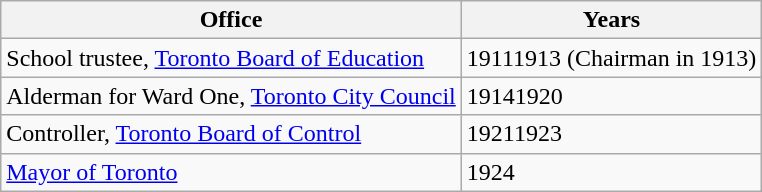<table class="wikitable">
<tr>
<th>Office</th>
<th>Years</th>
</tr>
<tr>
<td>School trustee, <a href='#'>Toronto Board of Education</a></td>
<td>19111913 (Chairman in 1913)</td>
</tr>
<tr>
<td>Alderman for Ward One, <a href='#'>Toronto City Council</a></td>
<td>19141920</td>
</tr>
<tr>
<td>Controller, <a href='#'>Toronto Board of Control</a></td>
<td>19211923</td>
</tr>
<tr>
<td><a href='#'>Mayor of Toronto</a></td>
<td>1924</td>
</tr>
</table>
